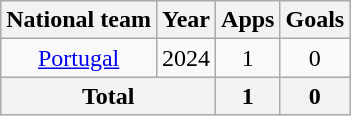<table class=wikitable style="text-align: center">
<tr>
<th>National team</th>
<th>Year</th>
<th>Apps</th>
<th>Goals</th>
</tr>
<tr>
<td rowspan="1"><a href='#'>Portugal</a></td>
<td>2024</td>
<td>1</td>
<td>0</td>
</tr>
<tr>
<th colspan="2">Total</th>
<th>1</th>
<th>0</th>
</tr>
</table>
